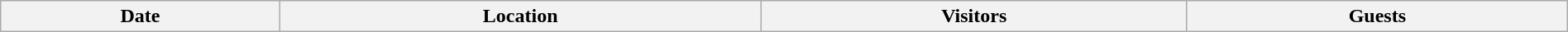<table class="wikitable" width="100%">
<tr>
<th>Date</th>
<th>Location</th>
<th>Visitors</th>
<th>Guests<br>


















</th>
</tr>
</table>
